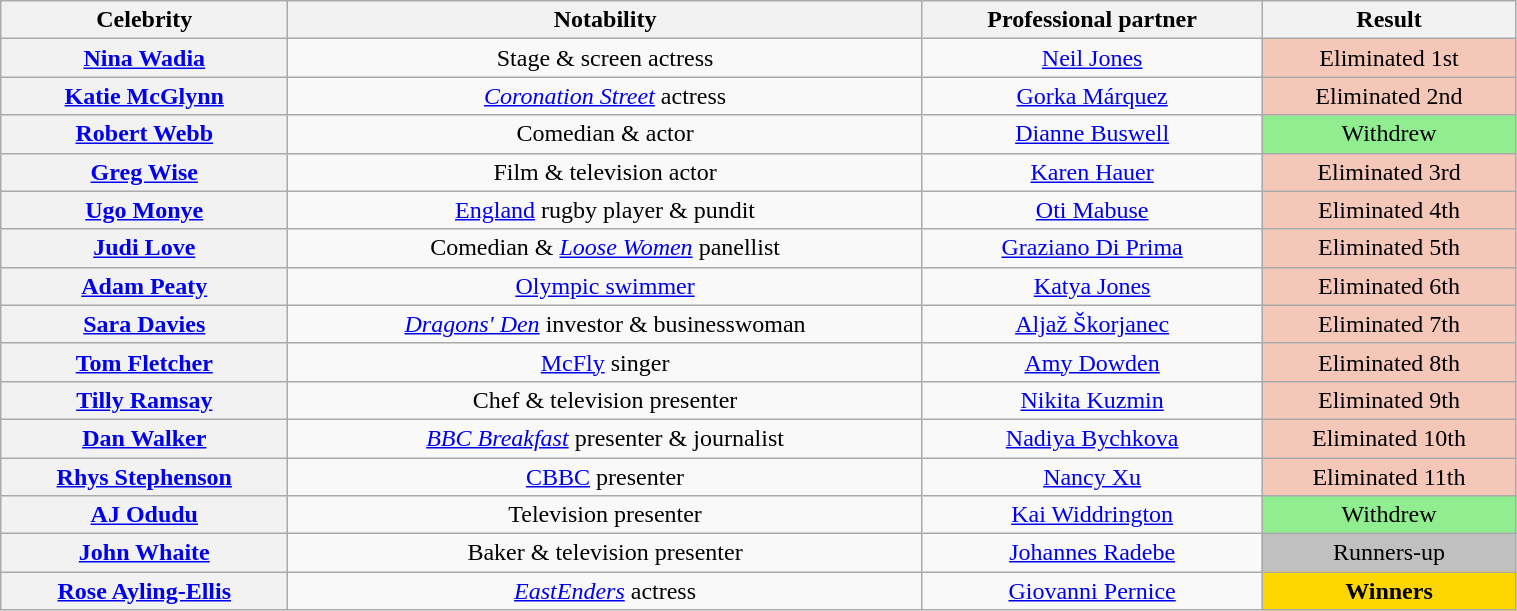<table class="wikitable sortable" style="text-align:center; width:80%">
<tr>
<th scope="col">Celebrity</th>
<th scope="col" class="unsortable">Notability</th>
<th scope="col">Professional partner</th>
<th scope="col">Result</th>
</tr>
<tr>
<th scope="row"><a href='#'>Nina Wadia</a></th>
<td>Stage & screen actress</td>
<td><a href='#'>Neil Jones</a></td>
<td bgcolor="f4c7b8">Eliminated 1st</td>
</tr>
<tr>
<th scope="row"><a href='#'>Katie McGlynn</a></th>
<td><em><a href='#'>Coronation Street</a></em> actress</td>
<td><a href='#'>Gorka Márquez</a></td>
<td bgcolor="f4c7b8">Eliminated 2nd</td>
</tr>
<tr>
<th scope="row"><a href='#'>Robert Webb</a></th>
<td>Comedian & actor</td>
<td><a href='#'>Dianne Buswell</a></td>
<td style="background:lightgreen">Withdrew</td>
</tr>
<tr>
<th scope="row"><a href='#'>Greg Wise</a></th>
<td>Film & television actor</td>
<td><a href='#'>Karen Hauer</a></td>
<td bgcolor="f4c7b8">Eliminated 3rd</td>
</tr>
<tr>
<th scope="row"><a href='#'>Ugo Monye</a></th>
<td><a href='#'>England</a> rugby player & pundit</td>
<td><a href='#'>Oti Mabuse</a></td>
<td bgcolor="f4c7b8">Eliminated 4th</td>
</tr>
<tr>
<th scope="row"><a href='#'>Judi Love</a></th>
<td>Comedian & <em><a href='#'>Loose Women</a></em> panellist</td>
<td><a href='#'>Graziano Di Prima</a></td>
<td bgcolor="f4c7b8">Eliminated 5th</td>
</tr>
<tr>
<th scope="row"><a href='#'>Adam Peaty</a></th>
<td><a href='#'>Olympic swimmer</a></td>
<td><a href='#'>Katya Jones</a></td>
<td bgcolor="f4c7b8">Eliminated 6th</td>
</tr>
<tr>
<th scope="row"><a href='#'>Sara Davies</a></th>
<td><em><a href='#'>Dragons' Den</a></em> investor & businesswoman</td>
<td><a href='#'>Aljaž Škorjanec</a></td>
<td bgcolor="f4c7b8">Eliminated 7th</td>
</tr>
<tr>
<th scope="row"><a href='#'>Tom Fletcher</a></th>
<td><a href='#'>McFly</a> singer</td>
<td><a href='#'>Amy Dowden</a></td>
<td bgcolor="f4c7b8">Eliminated 8th</td>
</tr>
<tr>
<th scope="row"><a href='#'>Tilly Ramsay</a></th>
<td>Chef & television presenter</td>
<td><a href='#'>Nikita Kuzmin</a></td>
<td bgcolor="f4c7b8">Eliminated 9th</td>
</tr>
<tr>
<th scope="row"><a href='#'>Dan Walker</a></th>
<td><em><a href='#'>BBC Breakfast</a></em> presenter & journalist</td>
<td><a href='#'>Nadiya Bychkova</a></td>
<td bgcolor="f4c7b8">Eliminated 10th</td>
</tr>
<tr>
<th scope="row"><a href='#'>Rhys Stephenson</a></th>
<td><a href='#'>CBBC</a> presenter</td>
<td><a href='#'>Nancy Xu</a></td>
<td bgcolor="f4c7b8">Eliminated 11th</td>
</tr>
<tr>
<th scope="row"><a href='#'>AJ Odudu</a></th>
<td>Television presenter</td>
<td><a href='#'>Kai Widdrington</a></td>
<td style="background:lightgreen">Withdrew</td>
</tr>
<tr>
<th scope="row"><a href='#'>John Whaite</a></th>
<td>Baker & television presenter</td>
<td><a href='#'>Johannes Radebe</a></td>
<td bgcolor="silver">Runners-up</td>
</tr>
<tr>
<th scope="row"><a href='#'>Rose Ayling-Ellis</a></th>
<td><em><a href='#'>EastEnders</a></em> actress</td>
<td><a href='#'>Giovanni Pernice</a></td>
<td bgcolor="gold"><strong>Winners</strong></td>
</tr>
</table>
